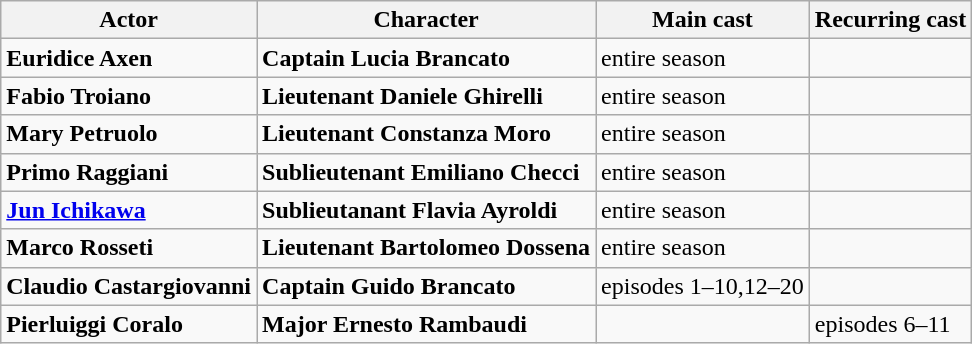<table class="wikitable sortable" border="1">
<tr>
<th>Actor</th>
<th>Character</th>
<th>Main cast</th>
<th>Recurring cast</th>
</tr>
<tr>
<td><strong>Euridice Axen</strong></td>
<td><strong>Captain Lucia Brancato</strong></td>
<td>entire season</td>
<td></td>
</tr>
<tr>
<td><strong>Fabio Troiano</strong></td>
<td><strong>Lieutenant Daniele Ghirelli</strong></td>
<td>entire season</td>
<td></td>
</tr>
<tr>
<td><strong>Mary Petruolo</strong></td>
<td><strong>Lieutenant Constanza Moro</strong></td>
<td>entire season</td>
<td></td>
</tr>
<tr>
<td><strong>Primo Raggiani</strong></td>
<td><strong>Sublieutenant Emiliano Checci</strong></td>
<td>entire season</td>
<td></td>
</tr>
<tr>
<td><strong><a href='#'>Jun Ichikawa</a></strong></td>
<td><strong>Sublieutanant Flavia Ayroldi</strong></td>
<td>entire season</td>
<td></td>
</tr>
<tr>
<td><strong>Marco Rosseti</strong></td>
<td><strong>Lieutenant Bartolomeo Dossena</strong></td>
<td>entire season</td>
<td></td>
</tr>
<tr>
<td><strong>Claudio Castargiovanni</strong></td>
<td><strong>Captain Guido Brancato</strong></td>
<td>episodes 1–10,12–20</td>
<td></td>
</tr>
<tr>
<td><strong>Pierluiggi Coralo</strong></td>
<td><strong>Major Ernesto Rambaudi</strong></td>
<td></td>
<td>episodes 6–11</td>
</tr>
</table>
